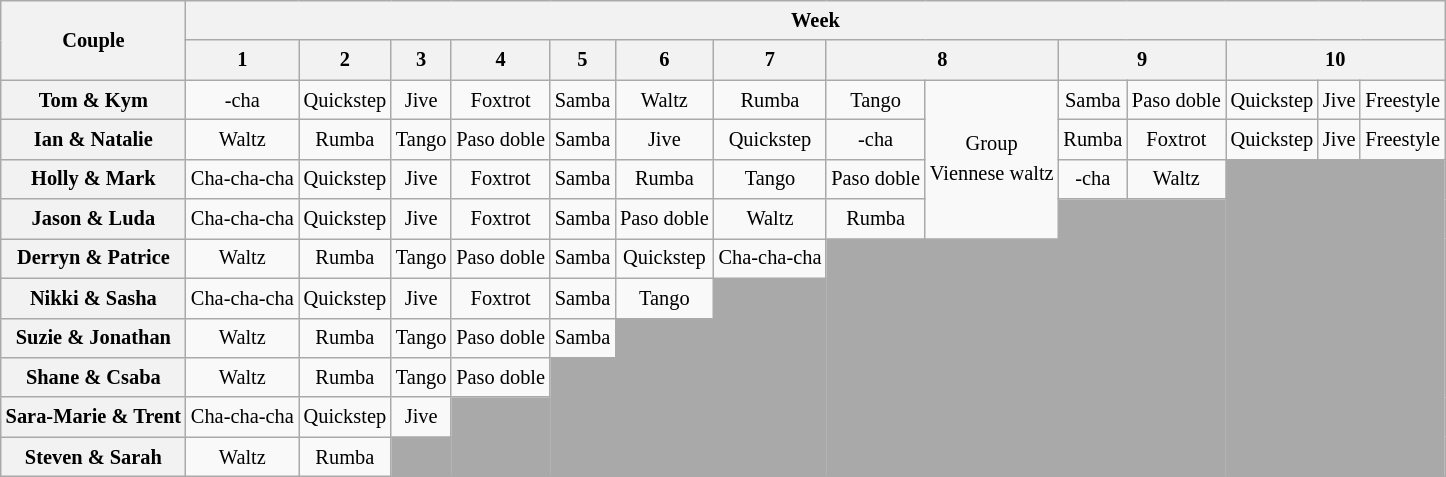<table class="wikitable unsortable" style="text-align:center; font-size:85%; line-height:20px">
<tr>
<th rowspan="2">Couple</th>
<th colspan="14">Week</th>
</tr>
<tr>
<th scope="col">1</th>
<th scope="col">2</th>
<th scope="col">3</th>
<th scope="col">4</th>
<th scope="col">5</th>
<th scope="col">6</th>
<th scope="col">7</th>
<th scope="col" colspan="2">8</th>
<th scope="col" colspan="2">9</th>
<th scope="col" colspan="3">10</th>
</tr>
<tr>
<th scope="row">Tom & Kym</th>
<td>-cha</td>
<td>Quickstep</td>
<td>Jive</td>
<td>Foxtrot</td>
<td>Samba</td>
<td>Waltz</td>
<td>Rumba</td>
<td>Tango</td>
<td rowspan="4">Group<br>Viennese waltz</td>
<td>Samba</td>
<td>Paso doble</td>
<td>Quickstep</td>
<td>Jive</td>
<td>Freestyle</td>
</tr>
<tr>
<th scope="row">Ian & Natalie</th>
<td>Waltz</td>
<td>Rumba</td>
<td>Tango</td>
<td>Paso doble</td>
<td>Samba</td>
<td>Jive</td>
<td>Quickstep</td>
<td>-cha</td>
<td>Rumba</td>
<td>Foxtrot</td>
<td>Quickstep</td>
<td>Jive</td>
<td>Freestyle</td>
</tr>
<tr>
<th scope="row">Holly & Mark</th>
<td>Cha-cha-cha</td>
<td>Quickstep</td>
<td>Jive</td>
<td>Foxtrot</td>
<td>Samba</td>
<td>Rumba</td>
<td>Tango</td>
<td>Paso doble</td>
<td>-cha</td>
<td>Waltz</td>
<td colspan="3" rowspan="8" style="background:darkgrey;"></td>
</tr>
<tr>
<th scope="row">Jason & Luda</th>
<td>Cha-cha-cha</td>
<td>Quickstep</td>
<td>Jive</td>
<td>Foxtrot</td>
<td>Samba</td>
<td>Paso doble</td>
<td>Waltz</td>
<td>Rumba</td>
<td colspan="2" rowspan="7" style="background:darkgrey;"></td>
</tr>
<tr>
<th scope="row">Derryn & Patrice</th>
<td>Waltz</td>
<td>Rumba</td>
<td>Tango</td>
<td>Paso doble</td>
<td>Samba</td>
<td>Quickstep</td>
<td>Cha-cha-cha</td>
<td colspan="2" rowspan="6" style="background:darkgrey;"></td>
</tr>
<tr>
<th scope="row">Nikki & Sasha</th>
<td>Cha-cha-cha</td>
<td>Quickstep</td>
<td>Jive</td>
<td>Foxtrot</td>
<td>Samba</td>
<td>Tango</td>
<td rowspan="5" style="background:darkgrey;"></td>
</tr>
<tr>
<th scope="row">Suzie & Jonathan</th>
<td>Waltz</td>
<td>Rumba</td>
<td>Tango</td>
<td>Paso doble</td>
<td>Samba</td>
<td rowspan="4" style="background:darkgrey;"></td>
</tr>
<tr>
<th scope="row">Shane & Csaba</th>
<td>Waltz</td>
<td>Rumba</td>
<td>Tango</td>
<td>Paso doble</td>
<td rowspan="3" style="background:darkgrey;"></td>
</tr>
<tr>
<th scope="row">Sara-Marie & Trent</th>
<td>Cha-cha-cha</td>
<td>Quickstep</td>
<td>Jive</td>
<td rowspan="2" style="background:darkgrey;"></td>
</tr>
<tr>
<th scope="row">Steven & Sarah</th>
<td>Waltz</td>
<td>Rumba</td>
<td style="background:darkgrey;"></td>
</tr>
</table>
